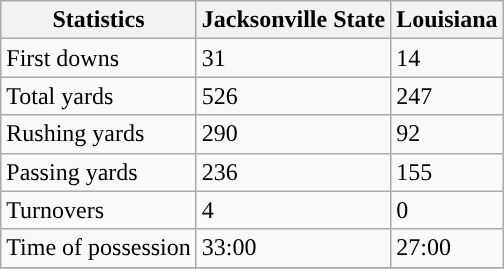<table class="wikitable">
<tr>
<th>Statistics</th>
<th>Jacksonville State</th>
<th>Louisiana</th>
</tr>
<tr>
<td>First downs</td>
<td>31</td>
<td>14</td>
</tr>
<tr>
<td>Total yards</td>
<td>526</td>
<td>247</td>
</tr>
<tr>
<td>Rushing yards</td>
<td>290</td>
<td>92</td>
</tr>
<tr>
<td>Passing yards</td>
<td>236</td>
<td>155</td>
</tr>
<tr>
<td>Turnovers</td>
<td>4</td>
<td>0</td>
</tr>
<tr>
<td>Time of possession</td>
<td>33:00</td>
<td>27:00</td>
</tr>
<tr>
</tr>
</table>
